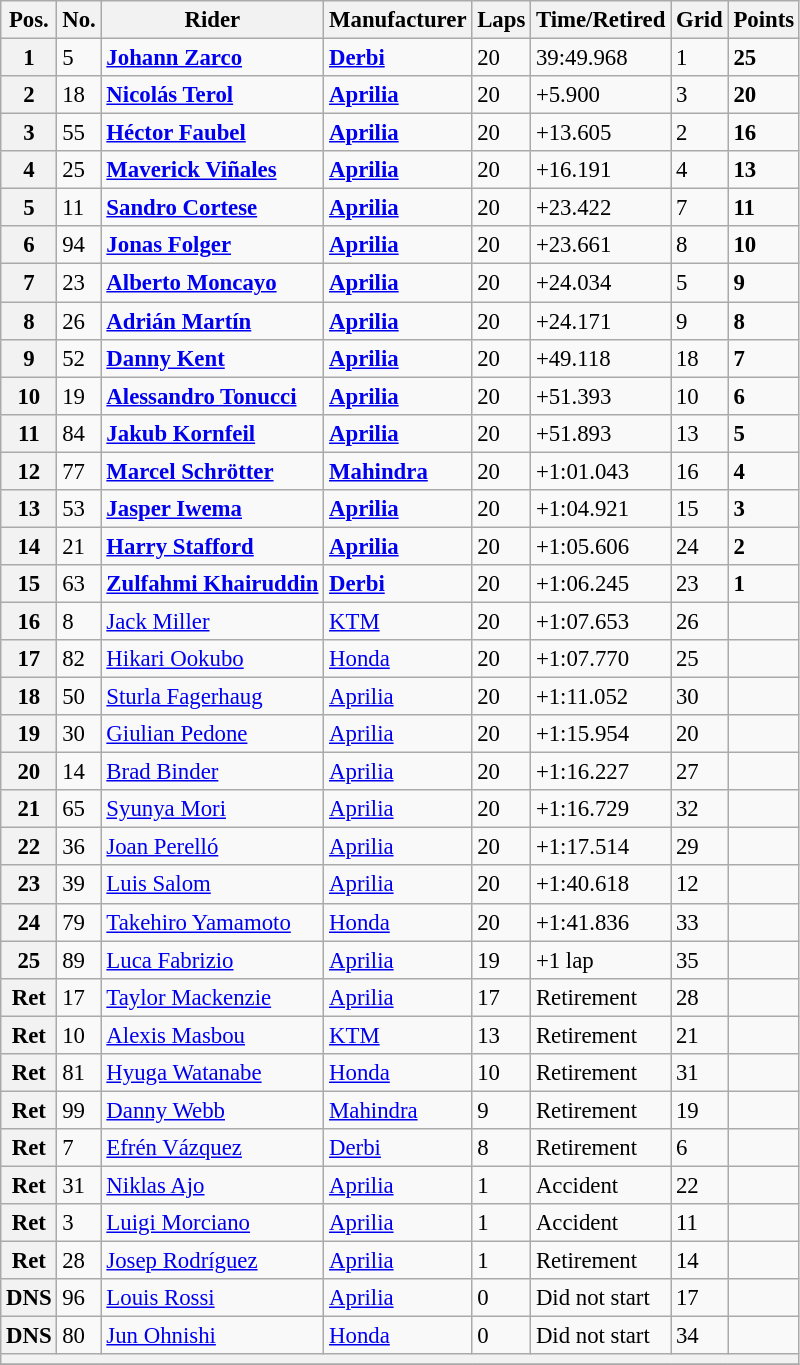<table class="wikitable" style="font-size: 95%;">
<tr>
<th>Pos.</th>
<th>No.</th>
<th>Rider</th>
<th>Manufacturer</th>
<th>Laps</th>
<th>Time/Retired</th>
<th>Grid</th>
<th>Points</th>
</tr>
<tr>
<th>1</th>
<td>5</td>
<td> <strong><a href='#'>Johann Zarco</a></strong></td>
<td><strong><a href='#'>Derbi</a></strong></td>
<td>20</td>
<td>39:49.968</td>
<td>1</td>
<td><strong>25</strong></td>
</tr>
<tr>
<th>2</th>
<td>18</td>
<td> <strong><a href='#'>Nicolás Terol</a></strong></td>
<td><strong><a href='#'>Aprilia</a></strong></td>
<td>20</td>
<td>+5.900</td>
<td>3</td>
<td><strong>20</strong></td>
</tr>
<tr>
<th>3</th>
<td>55</td>
<td> <strong><a href='#'>Héctor Faubel</a></strong></td>
<td><strong><a href='#'>Aprilia</a></strong></td>
<td>20</td>
<td>+13.605</td>
<td>2</td>
<td><strong>16</strong></td>
</tr>
<tr>
<th>4</th>
<td>25</td>
<td> <strong><a href='#'>Maverick Viñales</a></strong></td>
<td><strong><a href='#'>Aprilia</a></strong></td>
<td>20</td>
<td>+16.191</td>
<td>4</td>
<td><strong>13</strong></td>
</tr>
<tr>
<th>5</th>
<td>11</td>
<td> <strong><a href='#'>Sandro Cortese</a></strong></td>
<td><strong><a href='#'>Aprilia</a></strong></td>
<td>20</td>
<td>+23.422</td>
<td>7</td>
<td><strong>11</strong></td>
</tr>
<tr>
<th>6</th>
<td>94</td>
<td> <strong><a href='#'>Jonas Folger</a></strong></td>
<td><strong><a href='#'>Aprilia</a></strong></td>
<td>20</td>
<td>+23.661</td>
<td>8</td>
<td><strong>10</strong></td>
</tr>
<tr>
<th>7</th>
<td>23</td>
<td> <strong><a href='#'>Alberto Moncayo</a></strong></td>
<td><strong><a href='#'>Aprilia</a></strong></td>
<td>20</td>
<td>+24.034</td>
<td>5</td>
<td><strong>9</strong></td>
</tr>
<tr>
<th>8</th>
<td>26</td>
<td> <strong><a href='#'>Adrián Martín</a></strong></td>
<td><strong><a href='#'>Aprilia</a></strong></td>
<td>20</td>
<td>+24.171</td>
<td>9</td>
<td><strong>8</strong></td>
</tr>
<tr>
<th>9</th>
<td>52</td>
<td> <strong><a href='#'>Danny Kent</a></strong></td>
<td><strong><a href='#'>Aprilia</a></strong></td>
<td>20</td>
<td>+49.118</td>
<td>18</td>
<td><strong>7</strong></td>
</tr>
<tr>
<th>10</th>
<td>19</td>
<td> <strong><a href='#'>Alessandro Tonucci</a></strong></td>
<td><strong><a href='#'>Aprilia</a></strong></td>
<td>20</td>
<td>+51.393</td>
<td>10</td>
<td><strong>6</strong></td>
</tr>
<tr>
<th>11</th>
<td>84</td>
<td> <strong><a href='#'>Jakub Kornfeil</a></strong></td>
<td><strong><a href='#'>Aprilia</a></strong></td>
<td>20</td>
<td>+51.893</td>
<td>13</td>
<td><strong>5</strong></td>
</tr>
<tr>
<th>12</th>
<td>77</td>
<td> <strong><a href='#'>Marcel Schrötter</a></strong></td>
<td><strong><a href='#'>Mahindra</a></strong></td>
<td>20</td>
<td>+1:01.043</td>
<td>16</td>
<td><strong>4</strong></td>
</tr>
<tr>
<th>13</th>
<td>53</td>
<td> <strong><a href='#'>Jasper Iwema</a></strong></td>
<td><strong><a href='#'>Aprilia</a></strong></td>
<td>20</td>
<td>+1:04.921</td>
<td>15</td>
<td><strong>3</strong></td>
</tr>
<tr>
<th>14</th>
<td>21</td>
<td> <strong><a href='#'>Harry Stafford</a></strong></td>
<td><strong><a href='#'>Aprilia</a></strong></td>
<td>20</td>
<td>+1:05.606</td>
<td>24</td>
<td><strong>2</strong></td>
</tr>
<tr>
<th>15</th>
<td>63</td>
<td> <strong><a href='#'>Zulfahmi Khairuddin</a></strong></td>
<td><strong><a href='#'>Derbi</a></strong></td>
<td>20</td>
<td>+1:06.245</td>
<td>23</td>
<td><strong>1</strong></td>
</tr>
<tr>
<th>16</th>
<td>8</td>
<td> <a href='#'>Jack Miller</a></td>
<td><a href='#'>KTM</a></td>
<td>20</td>
<td>+1:07.653</td>
<td>26</td>
<td></td>
</tr>
<tr>
<th>17</th>
<td>82</td>
<td> <a href='#'>Hikari Ookubo</a></td>
<td><a href='#'>Honda</a></td>
<td>20</td>
<td>+1:07.770</td>
<td>25</td>
<td></td>
</tr>
<tr>
<th>18</th>
<td>50</td>
<td> <a href='#'>Sturla Fagerhaug</a></td>
<td><a href='#'>Aprilia</a></td>
<td>20</td>
<td>+1:11.052</td>
<td>30</td>
<td></td>
</tr>
<tr>
<th>19</th>
<td>30</td>
<td> <a href='#'>Giulian Pedone</a></td>
<td><a href='#'>Aprilia</a></td>
<td>20</td>
<td>+1:15.954</td>
<td>20</td>
<td></td>
</tr>
<tr>
<th>20</th>
<td>14</td>
<td> <a href='#'>Brad Binder</a></td>
<td><a href='#'>Aprilia</a></td>
<td>20</td>
<td>+1:16.227</td>
<td>27</td>
<td></td>
</tr>
<tr>
<th>21</th>
<td>65</td>
<td> <a href='#'>Syunya Mori</a></td>
<td><a href='#'>Aprilia</a></td>
<td>20</td>
<td>+1:16.729</td>
<td>32</td>
<td></td>
</tr>
<tr>
<th>22</th>
<td>36</td>
<td> <a href='#'>Joan Perelló</a></td>
<td><a href='#'>Aprilia</a></td>
<td>20</td>
<td>+1:17.514</td>
<td>29</td>
<td></td>
</tr>
<tr>
<th>23</th>
<td>39</td>
<td> <a href='#'>Luis Salom</a></td>
<td><a href='#'>Aprilia</a></td>
<td>20</td>
<td>+1:40.618</td>
<td>12</td>
<td></td>
</tr>
<tr>
<th>24</th>
<td>79</td>
<td> <a href='#'>Takehiro Yamamoto</a></td>
<td><a href='#'>Honda</a></td>
<td>20</td>
<td>+1:41.836</td>
<td>33</td>
<td></td>
</tr>
<tr>
<th>25</th>
<td>89</td>
<td> <a href='#'>Luca Fabrizio</a></td>
<td><a href='#'>Aprilia</a></td>
<td>19</td>
<td>+1 lap</td>
<td>35</td>
<td></td>
</tr>
<tr>
<th>Ret</th>
<td>17</td>
<td> <a href='#'>Taylor Mackenzie</a></td>
<td><a href='#'>Aprilia</a></td>
<td>17</td>
<td>Retirement</td>
<td>28</td>
<td></td>
</tr>
<tr>
<th>Ret</th>
<td>10</td>
<td> <a href='#'>Alexis Masbou</a></td>
<td><a href='#'>KTM</a></td>
<td>13</td>
<td>Retirement</td>
<td>21</td>
<td></td>
</tr>
<tr>
<th>Ret</th>
<td>81</td>
<td> <a href='#'>Hyuga Watanabe</a></td>
<td><a href='#'>Honda</a></td>
<td>10</td>
<td>Retirement</td>
<td>31</td>
<td></td>
</tr>
<tr>
<th>Ret</th>
<td>99</td>
<td> <a href='#'>Danny Webb</a></td>
<td><a href='#'>Mahindra</a></td>
<td>9</td>
<td>Retirement</td>
<td>19</td>
<td></td>
</tr>
<tr>
<th>Ret</th>
<td>7</td>
<td> <a href='#'>Efrén Vázquez</a></td>
<td><a href='#'>Derbi</a></td>
<td>8</td>
<td>Retirement</td>
<td>6</td>
<td></td>
</tr>
<tr>
<th>Ret</th>
<td>31</td>
<td> <a href='#'>Niklas Ajo</a></td>
<td><a href='#'>Aprilia</a></td>
<td>1</td>
<td>Accident</td>
<td>22</td>
<td></td>
</tr>
<tr>
<th>Ret</th>
<td>3</td>
<td> <a href='#'>Luigi Morciano</a></td>
<td><a href='#'>Aprilia</a></td>
<td>1</td>
<td>Accident</td>
<td>11</td>
<td></td>
</tr>
<tr>
<th>Ret</th>
<td>28</td>
<td> <a href='#'>Josep Rodríguez</a></td>
<td><a href='#'>Aprilia</a></td>
<td>1</td>
<td>Retirement</td>
<td>14</td>
<td></td>
</tr>
<tr>
<th>DNS</th>
<td>96</td>
<td> <a href='#'>Louis Rossi</a></td>
<td><a href='#'>Aprilia</a></td>
<td>0</td>
<td>Did not start</td>
<td>17</td>
<td></td>
</tr>
<tr>
<th>DNS</th>
<td>80</td>
<td> <a href='#'>Jun Ohnishi</a></td>
<td><a href='#'>Honda</a></td>
<td>0</td>
<td>Did not start</td>
<td>34</td>
<td></td>
</tr>
<tr>
<th colspan=8></th>
</tr>
<tr>
</tr>
</table>
